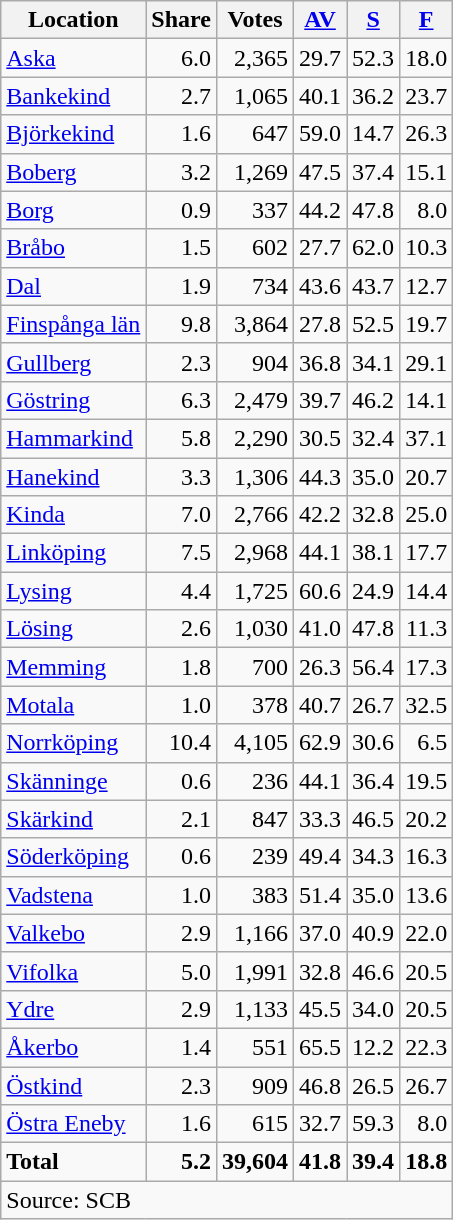<table class="wikitable sortable" style=text-align:right>
<tr>
<th>Location</th>
<th>Share</th>
<th>Votes</th>
<th><a href='#'>AV</a></th>
<th><a href='#'>S</a></th>
<th><a href='#'>F</a></th>
</tr>
<tr>
<td align=left><a href='#'>Aska</a></td>
<td>6.0</td>
<td>2,365</td>
<td>29.7</td>
<td>52.3</td>
<td>18.0</td>
</tr>
<tr>
<td align=left><a href='#'>Bankekind</a></td>
<td>2.7</td>
<td>1,065</td>
<td>40.1</td>
<td>36.2</td>
<td>23.7</td>
</tr>
<tr>
<td align=left><a href='#'>Björkekind</a></td>
<td>1.6</td>
<td>647</td>
<td>59.0</td>
<td>14.7</td>
<td>26.3</td>
</tr>
<tr>
<td align=left><a href='#'>Boberg</a></td>
<td>3.2</td>
<td>1,269</td>
<td>47.5</td>
<td>37.4</td>
<td>15.1</td>
</tr>
<tr>
<td align=left><a href='#'>Borg</a></td>
<td>0.9</td>
<td>337</td>
<td>44.2</td>
<td>47.8</td>
<td>8.0</td>
</tr>
<tr>
<td align=left><a href='#'>Bråbo</a></td>
<td>1.5</td>
<td>602</td>
<td>27.7</td>
<td>62.0</td>
<td>10.3</td>
</tr>
<tr>
<td align=left><a href='#'>Dal</a></td>
<td>1.9</td>
<td>734</td>
<td>43.6</td>
<td>43.7</td>
<td>12.7</td>
</tr>
<tr>
<td align=left><a href='#'>Finspånga län</a></td>
<td>9.8</td>
<td>3,864</td>
<td>27.8</td>
<td>52.5</td>
<td>19.7</td>
</tr>
<tr>
<td align=left><a href='#'>Gullberg</a></td>
<td>2.3</td>
<td>904</td>
<td>36.8</td>
<td>34.1</td>
<td>29.1</td>
</tr>
<tr>
<td align=left><a href='#'>Göstring</a></td>
<td>6.3</td>
<td>2,479</td>
<td>39.7</td>
<td>46.2</td>
<td>14.1</td>
</tr>
<tr>
<td align=left><a href='#'>Hammarkind</a></td>
<td>5.8</td>
<td>2,290</td>
<td>30.5</td>
<td>32.4</td>
<td>37.1</td>
</tr>
<tr>
<td align=left><a href='#'>Hanekind</a></td>
<td>3.3</td>
<td>1,306</td>
<td>44.3</td>
<td>35.0</td>
<td>20.7</td>
</tr>
<tr>
<td align=left><a href='#'>Kinda</a></td>
<td>7.0</td>
<td>2,766</td>
<td>42.2</td>
<td>32.8</td>
<td>25.0</td>
</tr>
<tr>
<td align=left><a href='#'>Linköping</a></td>
<td>7.5</td>
<td>2,968</td>
<td>44.1</td>
<td>38.1</td>
<td>17.7</td>
</tr>
<tr>
<td align=left><a href='#'>Lysing</a></td>
<td>4.4</td>
<td>1,725</td>
<td>60.6</td>
<td>24.9</td>
<td>14.4</td>
</tr>
<tr>
<td align=left><a href='#'>Lösing</a></td>
<td>2.6</td>
<td>1,030</td>
<td>41.0</td>
<td>47.8</td>
<td>11.3</td>
</tr>
<tr>
<td align=left><a href='#'>Memming</a></td>
<td>1.8</td>
<td>700</td>
<td>26.3</td>
<td>56.4</td>
<td>17.3</td>
</tr>
<tr>
<td align=left><a href='#'>Motala</a></td>
<td>1.0</td>
<td>378</td>
<td>40.7</td>
<td>26.7</td>
<td>32.5</td>
</tr>
<tr>
<td align=left><a href='#'>Norrköping</a></td>
<td>10.4</td>
<td>4,105</td>
<td>62.9</td>
<td>30.6</td>
<td>6.5</td>
</tr>
<tr>
<td align=left><a href='#'>Skänninge</a></td>
<td>0.6</td>
<td>236</td>
<td>44.1</td>
<td>36.4</td>
<td>19.5</td>
</tr>
<tr>
<td align=left><a href='#'>Skärkind</a></td>
<td>2.1</td>
<td>847</td>
<td>33.3</td>
<td>46.5</td>
<td>20.2</td>
</tr>
<tr>
<td align=left><a href='#'>Söderköping</a></td>
<td>0.6</td>
<td>239</td>
<td>49.4</td>
<td>34.3</td>
<td>16.3</td>
</tr>
<tr>
<td align=left><a href='#'>Vadstena</a></td>
<td>1.0</td>
<td>383</td>
<td>51.4</td>
<td>35.0</td>
<td>13.6</td>
</tr>
<tr>
<td align=left><a href='#'>Valkebo</a></td>
<td>2.9</td>
<td>1,166</td>
<td>37.0</td>
<td>40.9</td>
<td>22.0</td>
</tr>
<tr>
<td align=left><a href='#'>Vifolka</a></td>
<td>5.0</td>
<td>1,991</td>
<td>32.8</td>
<td>46.6</td>
<td>20.5</td>
</tr>
<tr>
<td align=left><a href='#'>Ydre</a></td>
<td>2.9</td>
<td>1,133</td>
<td>45.5</td>
<td>34.0</td>
<td>20.5</td>
</tr>
<tr>
<td align=left><a href='#'>Åkerbo</a></td>
<td>1.4</td>
<td>551</td>
<td>65.5</td>
<td>12.2</td>
<td>22.3</td>
</tr>
<tr>
<td align=left><a href='#'>Östkind</a></td>
<td>2.3</td>
<td>909</td>
<td>46.8</td>
<td>26.5</td>
<td>26.7</td>
</tr>
<tr>
<td align=left><a href='#'>Östra Eneby</a></td>
<td>1.6</td>
<td>615</td>
<td>32.7</td>
<td>59.3</td>
<td>8.0</td>
</tr>
<tr>
<td align=left><strong>Total</strong></td>
<td><strong>5.2</strong></td>
<td><strong>39,604</strong></td>
<td><strong>41.8</strong></td>
<td><strong>39.4</strong></td>
<td><strong>18.8</strong></td>
</tr>
<tr>
<td align=left colspan=6>Source: SCB </td>
</tr>
</table>
